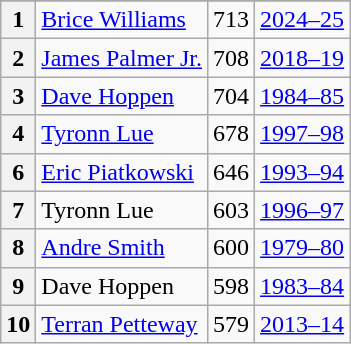<table class="wikitable">
<tr>
</tr>
<tr>
<th>1</th>
<td><a href='#'>Brice Williams</a></td>
<td>713</td>
<td><a href='#'>2024–25</a></td>
</tr>
<tr>
<th>2</th>
<td><a href='#'>James Palmer Jr.</a></td>
<td>708</td>
<td><a href='#'>2018–19</a></td>
</tr>
<tr>
<th>3</th>
<td><a href='#'>Dave Hoppen</a></td>
<td>704</td>
<td><a href='#'>1984–85</a></td>
</tr>
<tr>
<th>4</th>
<td><a href='#'>Tyronn Lue</a></td>
<td>678</td>
<td><a href='#'>1997–98</a></td>
</tr>
<tr>
<th>6</th>
<td><a href='#'>Eric Piatkowski</a></td>
<td>646</td>
<td><a href='#'>1993–94</a></td>
</tr>
<tr>
<th>7</th>
<td>Tyronn Lue</td>
<td>603</td>
<td><a href='#'>1996–97</a></td>
</tr>
<tr>
<th>8</th>
<td><a href='#'>Andre Smith</a></td>
<td>600</td>
<td><a href='#'>1979–80</a></td>
</tr>
<tr>
<th>9</th>
<td>Dave Hoppen</td>
<td>598</td>
<td><a href='#'>1983–84</a></td>
</tr>
<tr>
<th>10</th>
<td><a href='#'>Terran Petteway</a></td>
<td>579</td>
<td><a href='#'>2013–14</a></td>
</tr>
</table>
